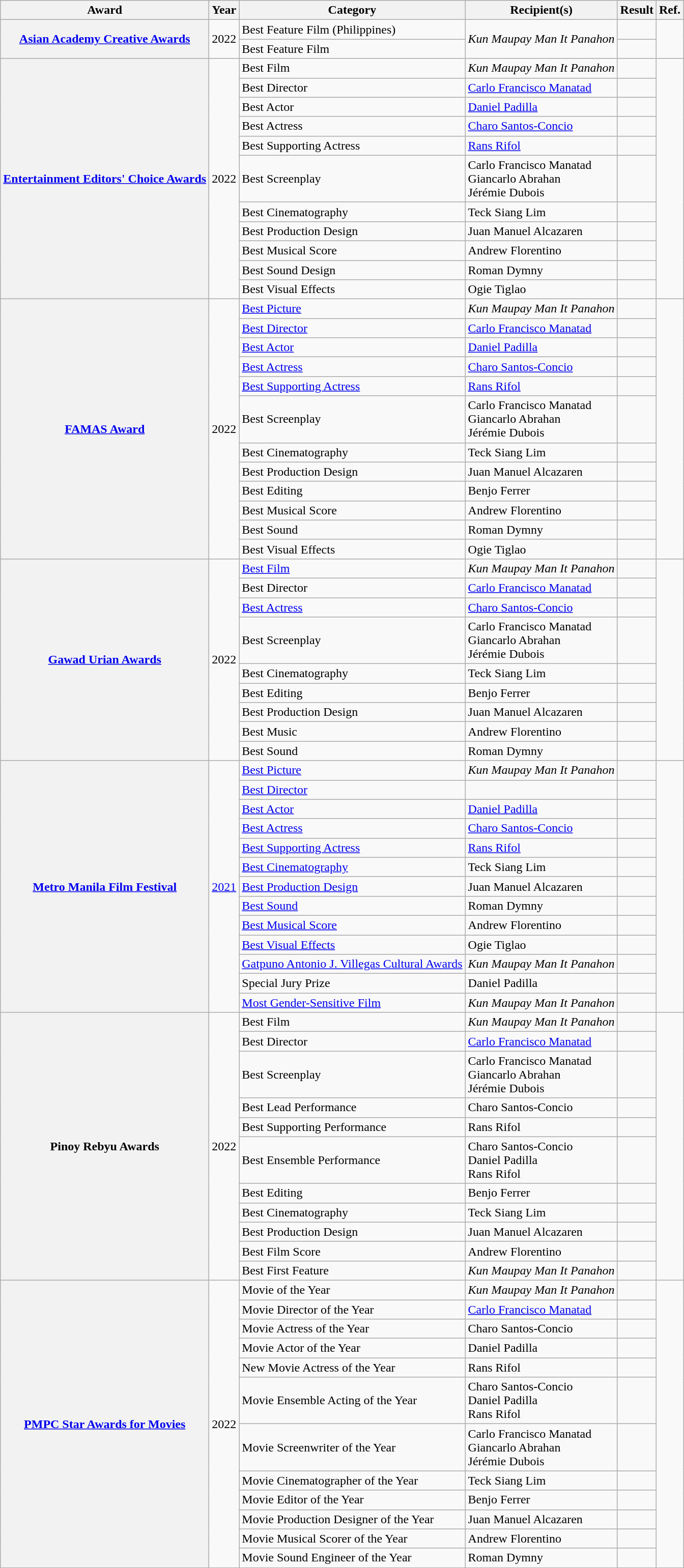<table class="wikitable sortable plainrowheaders">
<tr>
<th scope="col">Award</th>
<th scope="col">Year</th>
<th scope="col">Category</th>
<th scope="col">Recipient(s)</th>
<th scope="col">Result</th>
<th scope="col">Ref.</th>
</tr>
<tr>
<th scope="row" rowspan="2"><a href='#'>Asian Academy Creative Awards</a></th>
<td rowspan="2">2022</td>
<td>Best Feature Film (Philippines)</td>
<td rowspan="2"><em>Kun Maupay Man It Panahon</em></td>
<td></td>
<td rowspan="2"></td>
</tr>
<tr>
<td>Best Feature Film</td>
<td></td>
</tr>
<tr>
<th scope="row" rowspan="11"><a href='#'>Entertainment Editors' Choice Awards</a></th>
<td rowspan="11">2022</td>
<td>Best Film</td>
<td><em>Kun Maupay Man It Panahon</em></td>
<td></td>
<td rowspan="11"></td>
</tr>
<tr>
<td>Best Director</td>
<td><a href='#'>Carlo Francisco Manatad</a></td>
<td></td>
</tr>
<tr>
<td>Best Actor</td>
<td><a href='#'>Daniel Padilla</a></td>
<td></td>
</tr>
<tr>
<td>Best Actress</td>
<td><a href='#'>Charo Santos-Concio</a></td>
<td></td>
</tr>
<tr>
<td>Best Supporting Actress</td>
<td><a href='#'>Rans Rifol</a></td>
<td></td>
</tr>
<tr>
<td>Best Screenplay</td>
<td>Carlo Francisco Manatad<br>Giancarlo Abrahan<br>Jérémie Dubois</td>
<td></td>
</tr>
<tr>
<td>Best Cinematography</td>
<td>Teck Siang Lim</td>
<td></td>
</tr>
<tr>
<td>Best Production Design</td>
<td>Juan Manuel Alcazaren</td>
<td></td>
</tr>
<tr>
<td>Best Musical Score</td>
<td>Andrew Florentino</td>
<td></td>
</tr>
<tr>
<td>Best Sound Design</td>
<td>Roman Dymny</td>
<td></td>
</tr>
<tr>
<td>Best Visual Effects</td>
<td>Ogie Tiglao</td>
<td></td>
</tr>
<tr>
<th scope="row" rowspan="12"><a href='#'>FAMAS Award</a></th>
<td rowspan="12">2022</td>
<td><a href='#'>Best Picture</a></td>
<td><em>Kun Maupay Man It Panahon</em></td>
<td></td>
<td rowspan="12"></td>
</tr>
<tr>
<td><a href='#'>Best Director</a></td>
<td><a href='#'>Carlo Francisco Manatad</a></td>
<td></td>
</tr>
<tr>
<td><a href='#'>Best Actor</a></td>
<td><a href='#'>Daniel Padilla</a></td>
<td></td>
</tr>
<tr>
<td><a href='#'>Best Actress</a></td>
<td><a href='#'>Charo Santos-Concio</a></td>
<td></td>
</tr>
<tr>
<td><a href='#'>Best Supporting Actress</a></td>
<td><a href='#'>Rans Rifol</a></td>
<td></td>
</tr>
<tr>
<td>Best Screenplay</td>
<td>Carlo Francisco Manatad<br>Giancarlo Abrahan<br>Jérémie Dubois</td>
<td></td>
</tr>
<tr>
<td>Best Cinematography</td>
<td>Teck Siang Lim</td>
<td></td>
</tr>
<tr>
<td>Best Production Design</td>
<td>Juan Manuel Alcazaren</td>
<td></td>
</tr>
<tr>
<td>Best Editing</td>
<td>Benjo Ferrer</td>
<td></td>
</tr>
<tr>
<td>Best Musical Score</td>
<td>Andrew Florentino</td>
<td></td>
</tr>
<tr>
<td>Best Sound</td>
<td>Roman Dymny</td>
<td></td>
</tr>
<tr>
<td>Best Visual Effects</td>
<td>Ogie Tiglao</td>
<td></td>
</tr>
<tr>
<th scope="row" rowspan="9"><a href='#'>Gawad Urian Awards</a></th>
<td rowspan="9">2022</td>
<td><a href='#'>Best Film</a></td>
<td><em>Kun Maupay Man It Panahon</em></td>
<td></td>
<td rowspan="9"></td>
</tr>
<tr>
<td>Best Director</td>
<td><a href='#'>Carlo Francisco Manatad</a></td>
<td></td>
</tr>
<tr>
<td><a href='#'>Best Actress</a></td>
<td><a href='#'>Charo Santos-Concio</a></td>
<td></td>
</tr>
<tr>
<td>Best Screenplay</td>
<td>Carlo Francisco Manatad<br>Giancarlo Abrahan<br>Jérémie Dubois</td>
<td></td>
</tr>
<tr>
<td>Best Cinematography</td>
<td>Teck Siang Lim</td>
<td></td>
</tr>
<tr>
<td>Best Editing</td>
<td>Benjo Ferrer</td>
<td></td>
</tr>
<tr>
<td>Best Production Design</td>
<td>Juan Manuel Alcazaren</td>
<td></td>
</tr>
<tr>
<td>Best Music</td>
<td>Andrew Florentino</td>
<td></td>
</tr>
<tr>
<td>Best Sound</td>
<td>Roman Dymny</td>
<td></td>
</tr>
<tr>
<th scope="row" rowspan="13"><a href='#'>Metro Manila Film Festival</a></th>
<td rowspan="13"><a href='#'>2021</a></td>
<td><a href='#'>Best Picture</a></td>
<td><em>Kun Maupay Man It Panahon</em></td>
<td><br></td>
<td rowspan="13"></td>
</tr>
<tr>
<td><a href='#'>Best Director</a></td>
<td></td>
<td></td>
</tr>
<tr>
<td><a href='#'>Best Actor</a></td>
<td><a href='#'>Daniel Padilla</a></td>
<td></td>
</tr>
<tr>
<td><a href='#'>Best Actress</a></td>
<td><a href='#'>Charo Santos-Concio</a></td>
<td></td>
</tr>
<tr>
<td><a href='#'>Best Supporting Actress</a></td>
<td><a href='#'>Rans Rifol</a></td>
<td></td>
</tr>
<tr>
<td><a href='#'>Best Cinematography</a></td>
<td>Teck Siang Lim</td>
<td></td>
</tr>
<tr>
<td><a href='#'>Best Production Design</a></td>
<td>Juan Manuel Alcazaren</td>
<td></td>
</tr>
<tr>
<td><a href='#'>Best Sound</a></td>
<td>Roman Dymny</td>
<td></td>
</tr>
<tr>
<td><a href='#'>Best Musical Score</a></td>
<td>Andrew Florentino</td>
<td></td>
</tr>
<tr>
<td><a href='#'>Best Visual Effects</a></td>
<td>Ogie Tiglao</td>
<td></td>
</tr>
<tr>
<td><a href='#'>Gatpuno Antonio J. Villegas Cultural Awards</a></td>
<td><em>Kun Maupay Man It Panahon</em></td>
<td></td>
</tr>
<tr>
<td>Special Jury Prize</td>
<td>Daniel Padilla</td>
<td></td>
</tr>
<tr>
<td><a href='#'>Most Gender-Sensitive Film</a></td>
<td><em>Kun Maupay Man It Panahon</em></td>
<td></td>
</tr>
<tr>
<th scope="row" rowspan="11">Pinoy Rebyu Awards</th>
<td rowspan="11">2022</td>
<td>Best Film</td>
<td><em>Kun Maupay Man It Panahon</em></td>
<td></td>
<td rowspan="11"></td>
</tr>
<tr>
<td>Best Director</td>
<td><a href='#'>Carlo Francisco Manatad</a></td>
<td></td>
</tr>
<tr>
<td>Best Screenplay</td>
<td>Carlo Francisco Manatad<br>Giancarlo Abrahan<br>Jérémie Dubois</td>
<td></td>
</tr>
<tr>
<td>Best Lead Performance</td>
<td>Charo Santos-Concio</td>
<td></td>
</tr>
<tr>
<td>Best Supporting Performance</td>
<td>Rans Rifol</td>
<td></td>
</tr>
<tr>
<td>Best Ensemble Performance</td>
<td>Charo Santos-Concio<br>Daniel Padilla<br>Rans Rifol</td>
<td></td>
</tr>
<tr>
<td>Best Editing</td>
<td>Benjo Ferrer</td>
<td></td>
</tr>
<tr>
<td>Best Cinematography</td>
<td>Teck Siang Lim</td>
<td></td>
</tr>
<tr>
<td>Best Production Design</td>
<td>Juan Manuel Alcazaren</td>
<td></td>
</tr>
<tr>
<td>Best Film Score</td>
<td>Andrew Florentino</td>
<td></td>
</tr>
<tr>
<td>Best First Feature</td>
<td><em>Kun Maupay Man It Panahon</em></td>
<td></td>
</tr>
<tr>
<th scope="row" rowspan="12"><a href='#'>PMPC Star Awards for Movies</a></th>
<td rowspan="12">2022</td>
<td>Movie of the Year</td>
<td><em>Kun Maupay Man It Panahon</em></td>
<td></td>
<td rowspan="12"></td>
</tr>
<tr>
<td>Movie Director of the Year</td>
<td><a href='#'>Carlo Francisco Manatad</a></td>
<td></td>
</tr>
<tr>
<td>Movie Actress of the Year</td>
<td>Charo Santos-Concio</td>
<td></td>
</tr>
<tr>
<td>Movie Actor of the Year</td>
<td>Daniel Padilla</td>
<td></td>
</tr>
<tr>
<td>New Movie Actress of the Year</td>
<td>Rans Rifol</td>
<td></td>
</tr>
<tr>
<td>Movie Ensemble Acting of the Year</td>
<td>Charo Santos-Concio<br>Daniel Padilla<br>Rans Rifol</td>
<td></td>
</tr>
<tr>
<td>Movie Screenwriter of the Year</td>
<td>Carlo Francisco Manatad<br>Giancarlo Abrahan<br>Jérémie Dubois</td>
<td></td>
</tr>
<tr>
<td>Movie Cinematographer of the Year</td>
<td>Teck Siang Lim</td>
<td></td>
</tr>
<tr>
<td>Movie Editor of the Year</td>
<td>Benjo Ferrer</td>
<td></td>
</tr>
<tr>
<td>Movie Production Designer of the Year</td>
<td>Juan Manuel Alcazaren</td>
<td></td>
</tr>
<tr>
<td>Movie Musical Scorer of the Year</td>
<td>Andrew Florentino</td>
<td></td>
</tr>
<tr>
<td>Movie Sound Engineer of the Year</td>
<td>Roman Dymny</td>
<td></td>
</tr>
<tr>
</tr>
</table>
